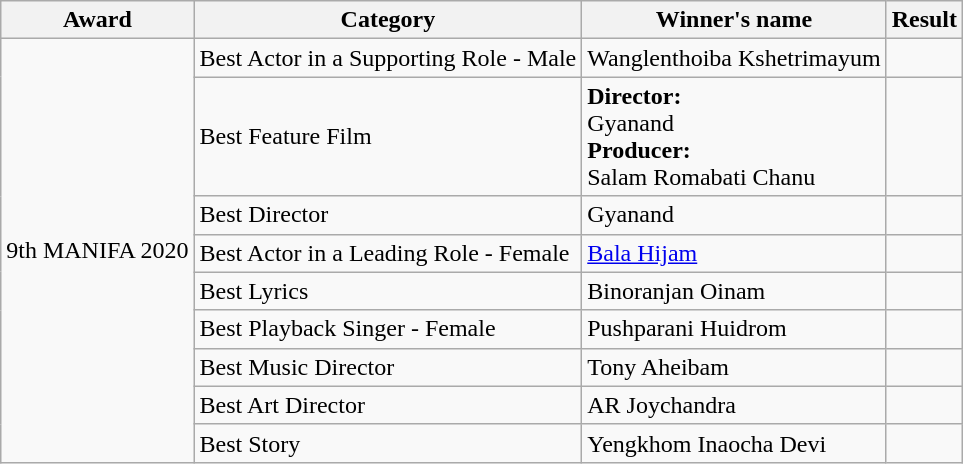<table class="wikitable sortable">
<tr>
<th>Award</th>
<th>Category</th>
<th>Winner's name</th>
<th>Result</th>
</tr>
<tr>
<td rowspan="9">9th MANIFA 2020</td>
<td>Best Actor in a Supporting Role - Male</td>
<td>Wanglenthoiba Kshetrimayum</td>
<td></td>
</tr>
<tr>
<td>Best Feature Film</td>
<td><strong>Director:</strong><br>Gyanand<br><strong>Producer:</strong><br>Salam Romabati Chanu</td>
<td></td>
</tr>
<tr>
<td>Best Director</td>
<td>Gyanand</td>
<td></td>
</tr>
<tr>
<td>Best Actor in a Leading Role - Female</td>
<td><a href='#'>Bala Hijam</a></td>
<td></td>
</tr>
<tr>
<td>Best Lyrics</td>
<td>Binoranjan Oinam</td>
<td></td>
</tr>
<tr>
<td>Best Playback Singer - Female</td>
<td>Pushparani Huidrom</td>
<td></td>
</tr>
<tr>
<td>Best Music Director</td>
<td>Tony Aheibam</td>
<td></td>
</tr>
<tr>
<td>Best Art Director</td>
<td>AR Joychandra</td>
<td></td>
</tr>
<tr>
<td>Best Story</td>
<td>Yengkhom Inaocha Devi</td>
<td></td>
</tr>
</table>
